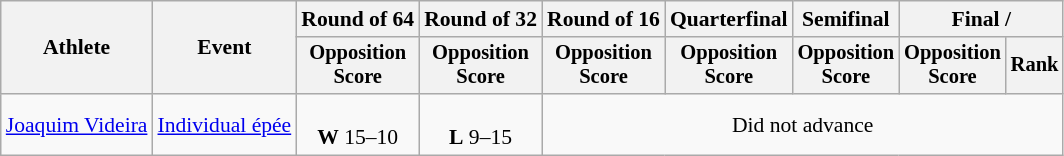<table class="wikitable" style="font-size:90%">
<tr>
<th rowspan="2">Athlete</th>
<th rowspan="2">Event</th>
<th>Round of 64</th>
<th>Round of 32</th>
<th>Round of 16</th>
<th>Quarterfinal</th>
<th>Semifinal</th>
<th colspan=2>Final / </th>
</tr>
<tr style="font-size:95%">
<th>Opposition <br> Score</th>
<th>Opposition <br> Score</th>
<th>Opposition <br> Score</th>
<th>Opposition <br> Score</th>
<th>Opposition <br> Score</th>
<th>Opposition <br> Score</th>
<th>Rank</th>
</tr>
<tr align=center>
<td align=left><a href='#'>Joaquim Videira</a></td>
<td align=left><a href='#'>Individual épée</a></td>
<td><br><strong>W</strong> 15–10</td>
<td><br><strong>L</strong> 9–15</td>
<td colspan=5>Did not advance</td>
</tr>
</table>
